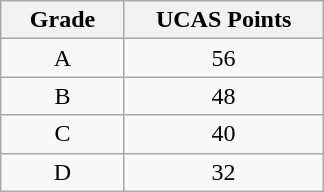<table class="wikitable" border="1" style="text-align:center; margin-left:1em;">
<tr>
<th width="75">Grade</th>
<th width="125">UCAS Points</th>
</tr>
<tr>
<td align="center">A</td>
<td>56</td>
</tr>
<tr>
<td align="center">B</td>
<td>48</td>
</tr>
<tr>
<td align="center">C</td>
<td>40</td>
</tr>
<tr>
<td align="center">D</td>
<td>32</td>
</tr>
</table>
